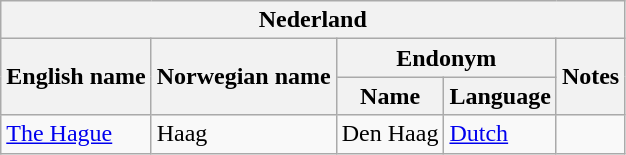<table class="wikitable sortable">
<tr>
<th colspan="5"> Nederland</th>
</tr>
<tr>
<th rowspan="2">English name</th>
<th rowspan="2">Norwegian name</th>
<th colspan="2">Endonym</th>
<th rowspan="2">Notes</th>
</tr>
<tr>
<th>Name</th>
<th>Language</th>
</tr>
<tr>
<td><a href='#'>The Hague</a></td>
<td>Haag</td>
<td>Den Haag</td>
<td><a href='#'>Dutch</a></td>
<td></td>
</tr>
</table>
